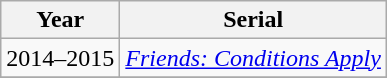<table class="wikitable sortable">
<tr>
<th>Year</th>
<th>Serial</th>
</tr>
<tr>
<td>2014–2015</td>
<td><em><a href='#'>Friends: Conditions Apply</a></em></td>
</tr>
<tr>
</tr>
</table>
